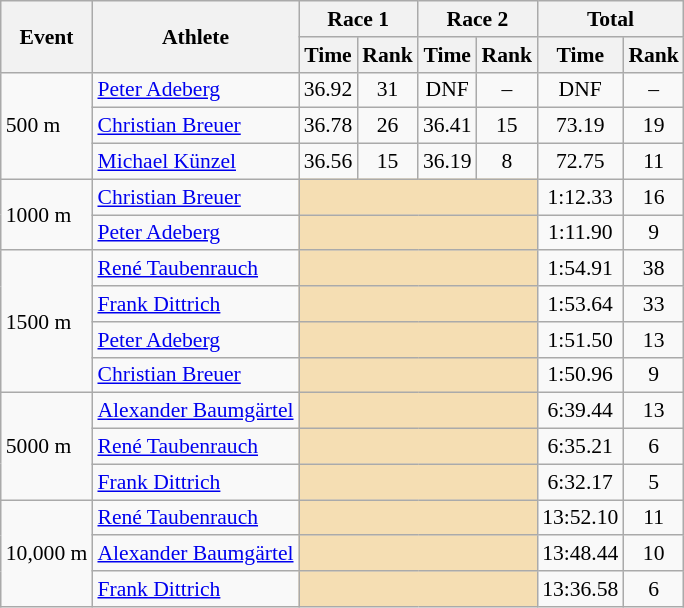<table class="wikitable" border="1" style="font-size:90%">
<tr>
<th rowspan=2>Event</th>
<th rowspan=2>Athlete</th>
<th colspan=2>Race 1</th>
<th colspan=2>Race 2</th>
<th colspan=2>Total</th>
</tr>
<tr>
<th>Time</th>
<th>Rank</th>
<th>Time</th>
<th>Rank</th>
<th>Time</th>
<th>Rank</th>
</tr>
<tr>
<td rowspan=3>500 m</td>
<td><a href='#'>Peter Adeberg</a></td>
<td align=center>36.92</td>
<td align=center>31</td>
<td align=center>DNF</td>
<td align=center>–</td>
<td align=center>DNF</td>
<td align=center>–</td>
</tr>
<tr>
<td><a href='#'>Christian Breuer</a></td>
<td align=center>36.78</td>
<td align=center>26</td>
<td align=center>36.41</td>
<td align=center>15</td>
<td align=center>73.19</td>
<td align=center>19</td>
</tr>
<tr>
<td><a href='#'>Michael Künzel</a></td>
<td align=center>36.56</td>
<td align=center>15</td>
<td align=center>36.19</td>
<td align=center>8</td>
<td align=center>72.75</td>
<td align=center>11</td>
</tr>
<tr>
<td rowspan=2>1000 m</td>
<td><a href='#'>Christian Breuer</a></td>
<td colspan="4" bgcolor="wheat"></td>
<td align=center>1:12.33</td>
<td align=center>16</td>
</tr>
<tr>
<td><a href='#'>Peter Adeberg</a></td>
<td colspan="4" bgcolor="wheat"></td>
<td align=center>1:11.90</td>
<td align=center>9</td>
</tr>
<tr>
<td rowspan=4>1500 m</td>
<td><a href='#'>René Taubenrauch</a></td>
<td colspan="4" bgcolor="wheat"></td>
<td align=center>1:54.91</td>
<td align=center>38</td>
</tr>
<tr>
<td><a href='#'>Frank Dittrich</a></td>
<td colspan="4" bgcolor="wheat"></td>
<td align=center>1:53.64</td>
<td align=center>33</td>
</tr>
<tr>
<td><a href='#'>Peter Adeberg</a></td>
<td colspan="4" bgcolor="wheat"></td>
<td align=center>1:51.50</td>
<td align=center>13</td>
</tr>
<tr>
<td><a href='#'>Christian Breuer</a></td>
<td colspan="4" bgcolor="wheat"></td>
<td align=center>1:50.96</td>
<td align=center>9</td>
</tr>
<tr>
<td rowspan=3>5000 m</td>
<td><a href='#'>Alexander Baumgärtel</a></td>
<td colspan="4" bgcolor="wheat"></td>
<td align=center>6:39.44</td>
<td align=center>13</td>
</tr>
<tr>
<td><a href='#'>René Taubenrauch</a></td>
<td colspan="4" bgcolor="wheat"></td>
<td align=center>6:35.21</td>
<td align=center>6</td>
</tr>
<tr>
<td><a href='#'>Frank Dittrich</a></td>
<td colspan="4" bgcolor="wheat"></td>
<td align=center>6:32.17</td>
<td align=center>5</td>
</tr>
<tr>
<td rowspan=3>10,000 m</td>
<td><a href='#'>René Taubenrauch</a></td>
<td colspan="4" bgcolor="wheat"></td>
<td align=center>13:52.10</td>
<td align=center>11</td>
</tr>
<tr>
<td><a href='#'>Alexander Baumgärtel</a></td>
<td colspan="4" bgcolor="wheat"></td>
<td align=center>13:48.44</td>
<td align=center>10</td>
</tr>
<tr>
<td><a href='#'>Frank Dittrich</a></td>
<td colspan="4" bgcolor="wheat"></td>
<td align=center>13:36.58</td>
<td align=center>6</td>
</tr>
</table>
